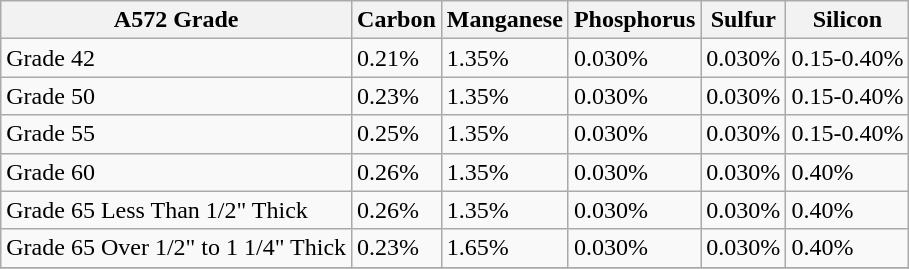<table class="wikitable">
<tr>
<th>A572 Grade</th>
<th>Carbon</th>
<th>Manganese</th>
<th>Phosphorus</th>
<th>Sulfur</th>
<th>Silicon</th>
</tr>
<tr>
<td>Grade 42</td>
<td>0.21%</td>
<td>1.35%</td>
<td>0.030%</td>
<td>0.030%</td>
<td>0.15-0.40%</td>
</tr>
<tr>
<td>Grade 50</td>
<td>0.23%</td>
<td>1.35%</td>
<td>0.030%</td>
<td>0.030%</td>
<td>0.15-0.40%</td>
</tr>
<tr>
<td>Grade 55</td>
<td>0.25%</td>
<td>1.35%</td>
<td>0.030%</td>
<td>0.030%</td>
<td>0.15-0.40%</td>
</tr>
<tr>
<td>Grade 60</td>
<td>0.26%</td>
<td>1.35%</td>
<td>0.030%</td>
<td>0.030%</td>
<td>0.40%</td>
</tr>
<tr>
<td>Grade 65 Less Than 1/2" Thick</td>
<td>0.26%</td>
<td>1.35%</td>
<td>0.030%</td>
<td>0.030%</td>
<td>0.40%</td>
</tr>
<tr>
<td>Grade 65 Over 1/2" to 1 1/4" Thick</td>
<td>0.23%</td>
<td>1.65%</td>
<td>0.030%</td>
<td>0.030%</td>
<td>0.40%</td>
</tr>
<tr>
</tr>
</table>
